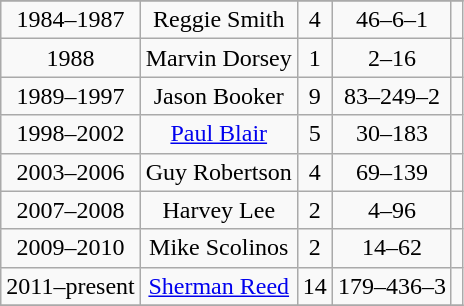<table class="wikitable" style="text-align:center">
<tr>
</tr>
<tr>
<td>1984–1987</td>
<td>Reggie Smith</td>
<td>4</td>
<td>46–6–1</td>
<td></td>
</tr>
<tr>
<td>1988</td>
<td>Marvin Dorsey</td>
<td>1</td>
<td>2–16</td>
<td></td>
</tr>
<tr>
<td>1989–1997</td>
<td>Jason Booker</td>
<td>9</td>
<td>83–249–2</td>
<td></td>
</tr>
<tr>
<td>1998–2002</td>
<td><a href='#'>Paul Blair</a></td>
<td>5</td>
<td>30–183</td>
<td></td>
</tr>
<tr>
<td>2003–2006</td>
<td>Guy Robertson</td>
<td>4</td>
<td>69–139</td>
<td></td>
</tr>
<tr>
<td>2007–2008</td>
<td>Harvey Lee</td>
<td>2</td>
<td>4–96</td>
<td></td>
</tr>
<tr>
<td>2009–2010</td>
<td>Mike Scolinos</td>
<td>2</td>
<td>14–62</td>
<td></td>
</tr>
<tr>
<td>2011–present</td>
<td><a href='#'>Sherman Reed</a></td>
<td>14</td>
<td>179–436–3</td>
<td></td>
</tr>
<tr>
</tr>
</table>
